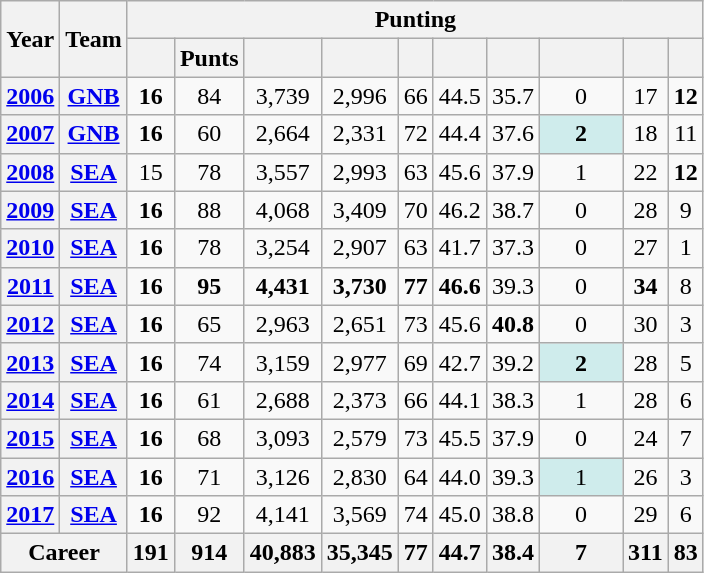<table class=wikitable style="text-align:center;">
<tr>
<th rowspan="2">Year</th>
<th rowspan="2">Team</th>
<th colspan="10">Punting</th>
</tr>
<tr>
<th></th>
<th>Punts</th>
<th></th>
<th></th>
<th></th>
<th></th>
<th></th>
<th></th>
<th></th>
<th></th>
</tr>
<tr>
<th><a href='#'>2006</a></th>
<th><a href='#'>GNB</a></th>
<td><strong>16</strong></td>
<td>84</td>
<td>3,739</td>
<td>2,996</td>
<td>66</td>
<td>44.5</td>
<td>35.7</td>
<td>0</td>
<td>17</td>
<td><strong>12</strong></td>
</tr>
<tr>
<th><a href='#'>2007</a></th>
<th><a href='#'>GNB</a></th>
<td><strong>16</strong></td>
<td>60</td>
<td>2,664</td>
<td>2,331</td>
<td>72</td>
<td>44.4</td>
<td>37.6</td>
<td style="background:#cfecec; width:3em;"><strong>2</strong></td>
<td>18</td>
<td>11</td>
</tr>
<tr>
<th><a href='#'>2008</a></th>
<th><a href='#'>SEA</a></th>
<td>15</td>
<td>78</td>
<td>3,557</td>
<td>2,993</td>
<td>63</td>
<td>45.6</td>
<td>37.9</td>
<td>1</td>
<td>22</td>
<td><strong>12</strong></td>
</tr>
<tr>
<th><a href='#'>2009</a></th>
<th><a href='#'>SEA</a></th>
<td><strong>16</strong></td>
<td>88</td>
<td>4,068</td>
<td>3,409</td>
<td>70</td>
<td>46.2</td>
<td>38.7</td>
<td>0</td>
<td>28</td>
<td>9</td>
</tr>
<tr>
<th><a href='#'>2010</a></th>
<th><a href='#'>SEA</a></th>
<td><strong>16</strong></td>
<td>78</td>
<td>3,254</td>
<td>2,907</td>
<td>63</td>
<td>41.7</td>
<td>37.3</td>
<td>0</td>
<td>27</td>
<td>1</td>
</tr>
<tr>
<th><a href='#'>2011</a></th>
<th><a href='#'>SEA</a></th>
<td><strong>16</strong></td>
<td><strong>95</strong></td>
<td><strong>4,431</strong></td>
<td><strong>3,730</strong></td>
<td><strong>77</strong></td>
<td><strong>46.6</strong></td>
<td>39.3</td>
<td>0</td>
<td><strong>34</strong></td>
<td>8</td>
</tr>
<tr>
<th><a href='#'>2012</a></th>
<th><a href='#'>SEA</a></th>
<td><strong>16</strong></td>
<td>65</td>
<td>2,963</td>
<td>2,651</td>
<td>73</td>
<td>45.6</td>
<td><strong>40.8</strong></td>
<td>0</td>
<td>30</td>
<td>3</td>
</tr>
<tr>
<th><a href='#'>2013</a></th>
<th><a href='#'>SEA</a></th>
<td><strong>16</strong></td>
<td>74</td>
<td>3,159</td>
<td>2,977</td>
<td>69</td>
<td>42.7</td>
<td>39.2</td>
<td style="background:#cfecec; width:3em;"><strong>2</strong></td>
<td>28</td>
<td>5</td>
</tr>
<tr>
<th><a href='#'>2014</a></th>
<th><a href='#'>SEA</a></th>
<td><strong>16</strong></td>
<td>61</td>
<td>2,688</td>
<td>2,373</td>
<td>66</td>
<td>44.1</td>
<td>38.3</td>
<td>1</td>
<td>28</td>
<td>6</td>
</tr>
<tr>
<th><a href='#'>2015</a></th>
<th><a href='#'>SEA</a></th>
<td><strong>16</strong></td>
<td>68</td>
<td>3,093</td>
<td>2,579</td>
<td>73</td>
<td>45.5</td>
<td>37.9</td>
<td>0</td>
<td>24</td>
<td>7</td>
</tr>
<tr>
<th><a href='#'>2016</a></th>
<th><a href='#'>SEA</a></th>
<td><strong>16</strong></td>
<td>71</td>
<td>3,126</td>
<td>2,830</td>
<td>64</td>
<td>44.0</td>
<td>39.3</td>
<td style="background:#cfecec; width:3em;">1</td>
<td>26</td>
<td>3</td>
</tr>
<tr>
<th><a href='#'>2017</a></th>
<th><a href='#'>SEA</a></th>
<td><strong>16</strong></td>
<td>92</td>
<td>4,141</td>
<td>3,569</td>
<td>74</td>
<td>45.0</td>
<td>38.8</td>
<td>0</td>
<td>29</td>
<td>6</td>
</tr>
<tr>
<th colspan="2">Career</th>
<th>191</th>
<th>914</th>
<th>40,883</th>
<th>35,345</th>
<th>77</th>
<th>44.7</th>
<th>38.4</th>
<th>7</th>
<th>311</th>
<th>83</th>
</tr>
</table>
